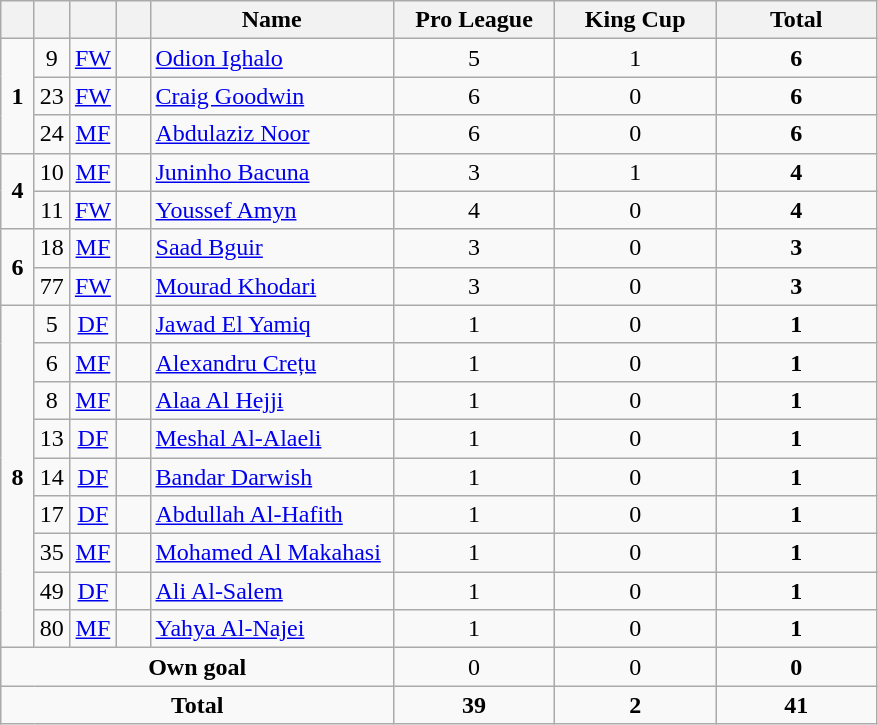<table class="wikitable" style="text-align:center">
<tr>
<th width=15></th>
<th width=15></th>
<th width=15></th>
<th width=15></th>
<th width=155>Name</th>
<th width=100>Pro League</th>
<th width=100>King Cup</th>
<th width=100>Total</th>
</tr>
<tr>
<td rowspan=3><strong>1</strong></td>
<td>9</td>
<td><a href='#'>FW</a></td>
<td></td>
<td align=left><a href='#'>Odion Ighalo</a></td>
<td>5</td>
<td>1</td>
<td><strong>6</strong></td>
</tr>
<tr>
<td>23</td>
<td><a href='#'>FW</a></td>
<td></td>
<td align=left><a href='#'>Craig Goodwin</a></td>
<td>6</td>
<td>0</td>
<td><strong>6</strong></td>
</tr>
<tr>
<td>24</td>
<td><a href='#'>MF</a></td>
<td></td>
<td align=left><a href='#'>Abdulaziz Noor</a></td>
<td>6</td>
<td>0</td>
<td><strong>6</strong></td>
</tr>
<tr>
<td rowspan=2><strong>4</strong></td>
<td>10</td>
<td><a href='#'>MF</a></td>
<td></td>
<td align=left><a href='#'>Juninho Bacuna</a></td>
<td>3</td>
<td>1</td>
<td><strong>4</strong></td>
</tr>
<tr>
<td>11</td>
<td><a href='#'>FW</a></td>
<td></td>
<td align=left><a href='#'>Youssef Amyn</a></td>
<td>4</td>
<td>0</td>
<td><strong>4</strong></td>
</tr>
<tr>
<td rowspan=2><strong>6</strong></td>
<td>18</td>
<td><a href='#'>MF</a></td>
<td></td>
<td align=left><a href='#'>Saad Bguir</a></td>
<td>3</td>
<td>0</td>
<td><strong>3</strong></td>
</tr>
<tr>
<td>77</td>
<td><a href='#'>FW</a></td>
<td></td>
<td align=left><a href='#'>Mourad Khodari</a></td>
<td>3</td>
<td>0</td>
<td><strong>3</strong></td>
</tr>
<tr>
<td rowspan=9><strong>8</strong></td>
<td>5</td>
<td><a href='#'>DF</a></td>
<td></td>
<td align=left><a href='#'>Jawad El Yamiq</a></td>
<td>1</td>
<td>0</td>
<td><strong>1</strong></td>
</tr>
<tr>
<td>6</td>
<td><a href='#'>MF</a></td>
<td></td>
<td align=left><a href='#'>Alexandru Crețu</a></td>
<td>1</td>
<td>0</td>
<td><strong>1</strong></td>
</tr>
<tr>
<td>8</td>
<td><a href='#'>MF</a></td>
<td></td>
<td align=left><a href='#'>Alaa Al Hejji</a></td>
<td>1</td>
<td>0</td>
<td><strong>1</strong></td>
</tr>
<tr>
<td>13</td>
<td><a href='#'>DF</a></td>
<td></td>
<td align=left><a href='#'>Meshal Al-Alaeli</a></td>
<td>1</td>
<td>0</td>
<td><strong>1</strong></td>
</tr>
<tr>
<td>14</td>
<td><a href='#'>DF</a></td>
<td></td>
<td align=left><a href='#'>Bandar Darwish</a></td>
<td>1</td>
<td>0</td>
<td><strong>1</strong></td>
</tr>
<tr>
<td>17</td>
<td><a href='#'>DF</a></td>
<td></td>
<td align=left><a href='#'>Abdullah Al-Hafith</a></td>
<td>1</td>
<td>0</td>
<td><strong>1</strong></td>
</tr>
<tr>
<td>35</td>
<td><a href='#'>MF</a></td>
<td></td>
<td align=left><a href='#'>Mohamed Al Makahasi</a></td>
<td>1</td>
<td>0</td>
<td><strong>1</strong></td>
</tr>
<tr>
<td>49</td>
<td><a href='#'>DF</a></td>
<td></td>
<td align=left><a href='#'>Ali Al-Salem</a></td>
<td>1</td>
<td>0</td>
<td><strong>1</strong></td>
</tr>
<tr>
<td>80</td>
<td><a href='#'>MF</a></td>
<td></td>
<td align=left><a href='#'>Yahya Al-Najei</a></td>
<td>1</td>
<td>0</td>
<td><strong>1</strong></td>
</tr>
<tr>
<td colspan=5><strong>Own goal</strong></td>
<td>0</td>
<td>0</td>
<td><strong>0</strong></td>
</tr>
<tr>
<td colspan=5><strong>Total</strong></td>
<td><strong>39</strong></td>
<td><strong>2</strong></td>
<td><strong>41</strong></td>
</tr>
</table>
